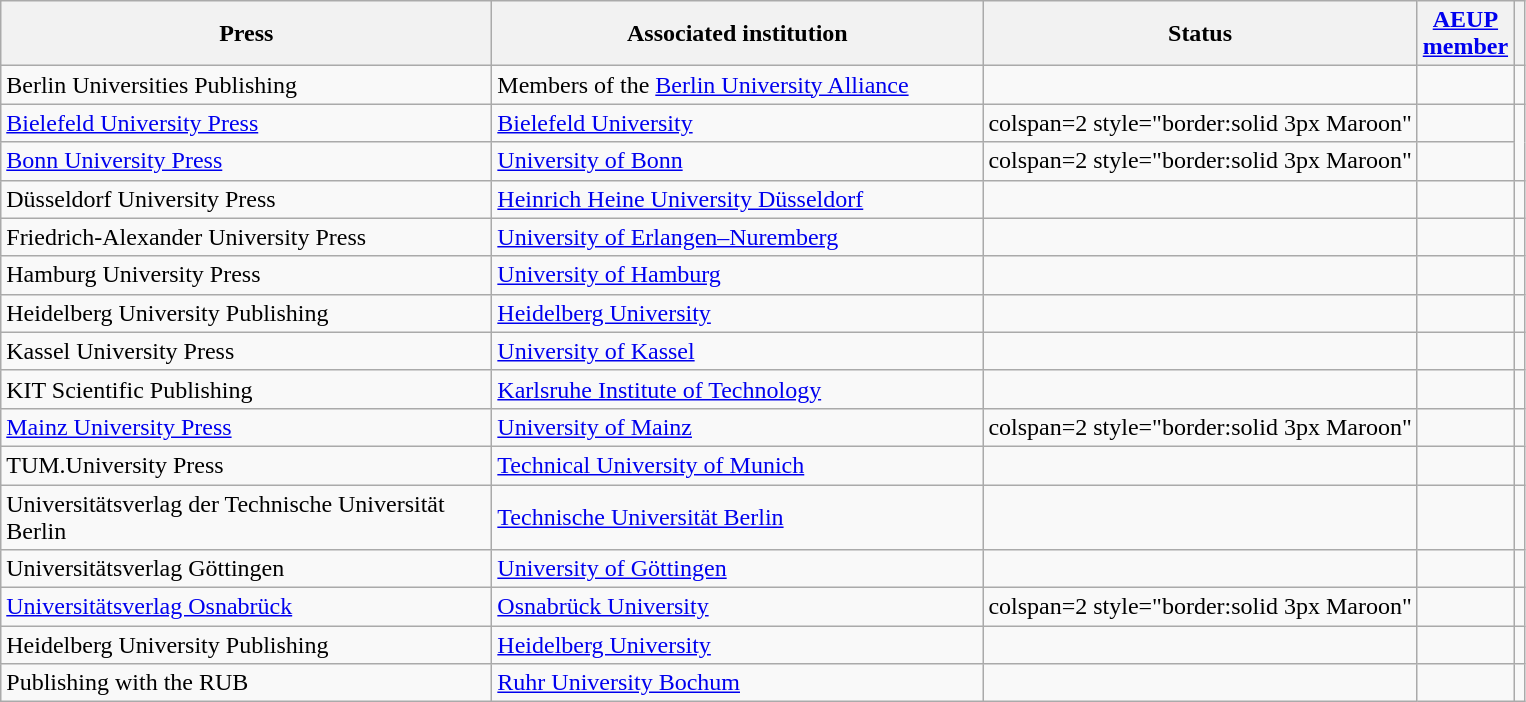<table class="wikitable sortable">
<tr>
<th style="width:20em">Press</th>
<th style="width:20em">Associated institution</th>
<th>Status</th>
<th><a href='#'>AEUP<br>member</a></th>
<th></th>
</tr>
<tr>
<td>Berlin Universities Publishing</td>
<td>Members of the <a href='#'>Berlin University Alliance</a></td>
<td></td>
<td></td>
<td></td>
</tr>
<tr>
<td><a href='#'>Bielefeld University Press</a></td>
<td><a href='#'>Bielefeld University</a></td>
<td>colspan=2 style="border:solid 3px Maroon" </td>
<td></td>
</tr>
<tr>
<td><a href='#'>Bonn University Press</a></td>
<td><a href='#'>University of Bonn</a></td>
<td>colspan=2 style="border:solid 3px Maroon" </td>
<td></td>
</tr>
<tr>
<td>Düsseldorf University Press</td>
<td><a href='#'>Heinrich Heine University Düsseldorf</a></td>
<td></td>
<td></td>
<td></td>
</tr>
<tr>
<td>Friedrich-Alexander University Press</td>
<td><a href='#'>University of Erlangen–Nuremberg</a></td>
<td></td>
<td></td>
<td></td>
</tr>
<tr>
<td>Hamburg University Press</td>
<td><a href='#'>University of Hamburg</a></td>
<td></td>
<td></td>
<td></td>
</tr>
<tr>
<td>Heidelberg University Publishing</td>
<td><a href='#'>Heidelberg University</a></td>
<td></td>
<td></td>
<td></td>
</tr>
<tr>
<td>Kassel University Press</td>
<td><a href='#'>University of Kassel</a></td>
<td></td>
<td></td>
<td></td>
</tr>
<tr>
<td>KIT Scientific Publishing</td>
<td><a href='#'>Karlsruhe Institute of Technology</a></td>
<td></td>
<td></td>
<td></td>
</tr>
<tr>
<td><a href='#'>Mainz University Press</a></td>
<td><a href='#'>University of Mainz</a></td>
<td>colspan=2 style="border:solid 3px Maroon" </td>
<td></td>
</tr>
<tr>
<td>TUM.University Press</td>
<td><a href='#'>Technical University of Munich</a></td>
<td></td>
<td></td>
<td></td>
</tr>
<tr>
<td>Universitätsverlag der Technische Universität Berlin</td>
<td><a href='#'>Technische Universität Berlin</a></td>
<td></td>
<td></td>
<td></td>
</tr>
<tr>
<td>Universitätsverlag Göttingen</td>
<td><a href='#'>University of Göttingen</a></td>
<td></td>
<td></td>
<td></td>
</tr>
<tr>
<td><a href='#'>Universitätsverlag Osnabrück</a></td>
<td><a href='#'>Osnabrück University</a></td>
<td>colspan=2 style="border:solid 3px Maroon" </td>
<td></td>
</tr>
<tr>
<td>Heidelberg University Publishing</td>
<td><a href='#'>Heidelberg University</a></td>
<td></td>
<td></td>
<td></td>
</tr>
<tr>
<td>Publishing with the RUB</td>
<td><a href='#'>Ruhr University Bochum</a></td>
<td></td>
<td></td>
<td></td>
</tr>
</table>
